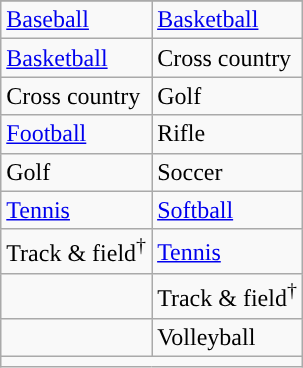<table class="wikitable" style=" ">
<tr>
</tr>
<tr>
<td><a href='#'>Baseball</a></td>
<td><a href='#'>Basketball</a></td>
</tr>
<tr>
<td><a href='#'>Basketball</a></td>
<td>Cross country</td>
</tr>
<tr>
<td>Cross country</td>
<td>Golf</td>
</tr>
<tr>
<td><a href='#'>Football</a></td>
<td>Rifle</td>
</tr>
<tr>
<td>Golf</td>
<td>Soccer</td>
</tr>
<tr>
<td><a href='#'>Tennis</a></td>
<td><a href='#'>Softball</a></td>
</tr>
<tr>
<td>Track & field<sup>†</sup></td>
<td><a href='#'>Tennis</a></td>
</tr>
<tr>
<td></td>
<td>Track & field<sup>†</sup></td>
</tr>
<tr>
<td></td>
<td>Volleyball</td>
</tr>
<tr>
<td colspan="2"></td>
</tr>
</table>
